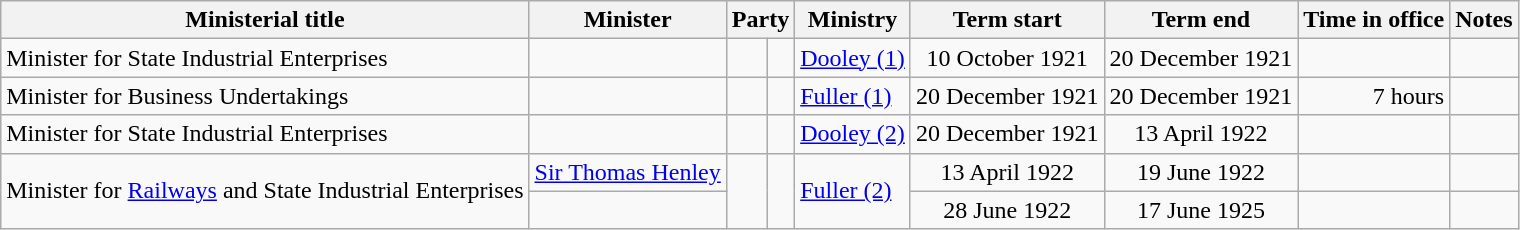<table class="wikitable sortable">
<tr>
<th>Ministerial title</th>
<th>Minister</th>
<th colspan="2">Party</th>
<th>Ministry</th>
<th>Term start</th>
<th>Term end</th>
<th>Time in office</th>
<th class="unsortable">Notes</th>
</tr>
<tr>
<td>Minister for State Industrial Enterprises</td>
<td></td>
<td> </td>
<td></td>
<td><a href='#'>Dooley (1)</a></td>
<td align=center>10 October 1921</td>
<td align=center>20 December 1921</td>
<td align=right></td>
<td></td>
</tr>
<tr>
<td>Minister for Business Undertakings</td>
<td></td>
<td> </td>
<td></td>
<td><a href='#'>Fuller (1)</a></td>
<td align=center>20 December 1921</td>
<td align=center>20 December 1921</td>
<td align=right> 7 hours</td>
<td></td>
</tr>
<tr>
<td>Minister for State Industrial Enterprises</td>
<td></td>
<td> </td>
<td></td>
<td><a href='#'>Dooley (2)</a></td>
<td align=center>20 December 1921</td>
<td align=center>13 April 1922</td>
<td align=right></td>
<td></td>
</tr>
<tr>
<td rowspan="2">Minister for <a href='#'>Railways</a> and State Industrial Enterprises</td>
<td><a href='#'>Sir Thomas Henley</a></td>
<td rowspan="2" > </td>
<td rowspan="2"></td>
<td rowspan="2"><a href='#'>Fuller (2)</a></td>
<td align=center>13 April 1922</td>
<td align=center>19 June 1922</td>
<td align=right></td>
<td></td>
</tr>
<tr>
<td></td>
<td align=center>28 June 1922</td>
<td align=center>17 June 1925</td>
<td align=right><strong></strong></td>
<td></td>
</tr>
</table>
